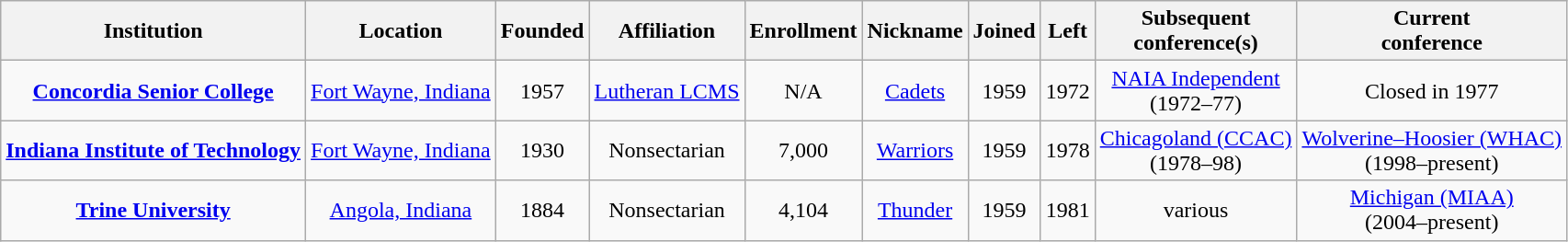<table class="wikitable sortable" style="text-align:center">
<tr>
<th>Institution</th>
<th>Location</th>
<th>Founded</th>
<th>Affiliation</th>
<th>Enrollment</th>
<th>Nickname</th>
<th>Joined</th>
<th>Left</th>
<th>Subsequent<br>conference(s)</th>
<th>Current<br>conference</th>
</tr>
<tr>
<td><strong><a href='#'>Concordia Senior College</a></strong></td>
<td><a href='#'>Fort Wayne, Indiana</a></td>
<td>1957</td>
<td><a href='#'>Lutheran LCMS</a></td>
<td>N/A</td>
<td><a href='#'>Cadets</a></td>
<td>1959</td>
<td>1972</td>
<td><a href='#'>NAIA Independent</a><br>(1972–77)</td>
<td>Closed in 1977</td>
</tr>
<tr>
<td><strong><a href='#'>Indiana Institute of Technology</a></strong></td>
<td><a href='#'>Fort Wayne, Indiana</a></td>
<td>1930</td>
<td>Nonsectarian</td>
<td>7,000</td>
<td><a href='#'>Warriors</a></td>
<td>1959</td>
<td>1978</td>
<td><a href='#'>Chicagoland (CCAC)</a><br>(1978–98)</td>
<td><a href='#'>Wolverine–Hoosier (WHAC)</a><br>(1998–present)</td>
</tr>
<tr>
<td><strong><a href='#'>Trine University</a></strong></td>
<td><a href='#'>Angola, Indiana</a></td>
<td>1884</td>
<td>Nonsectarian</td>
<td>4,104</td>
<td><a href='#'>Thunder</a></td>
<td>1959</td>
<td>1981</td>
<td>various</td>
<td><a href='#'>Michigan (MIAA)</a><br>(2004–present)</td>
</tr>
</table>
